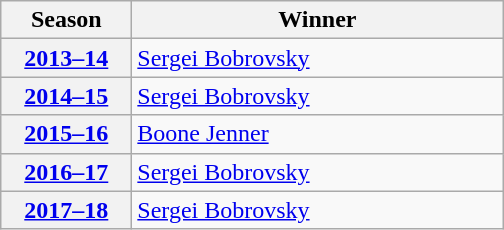<table class="wikitable">
<tr>
<th scope="col" style="width:5em">Season</th>
<th scope="col" style="width:15em">Winner</th>
</tr>
<tr>
<th scope="row"><a href='#'>2013–14</a></th>
<td><a href='#'>Sergei Bobrovsky</a></td>
</tr>
<tr>
<th scope="row"><a href='#'>2014–15</a></th>
<td><a href='#'>Sergei Bobrovsky</a></td>
</tr>
<tr>
<th scope="row"><a href='#'>2015–16</a></th>
<td><a href='#'>Boone Jenner</a></td>
</tr>
<tr>
<th scope="row"><a href='#'>2016–17</a></th>
<td><a href='#'>Sergei Bobrovsky</a></td>
</tr>
<tr>
<th scope="row"><a href='#'>2017–18</a></th>
<td><a href='#'>Sergei Bobrovsky</a></td>
</tr>
</table>
